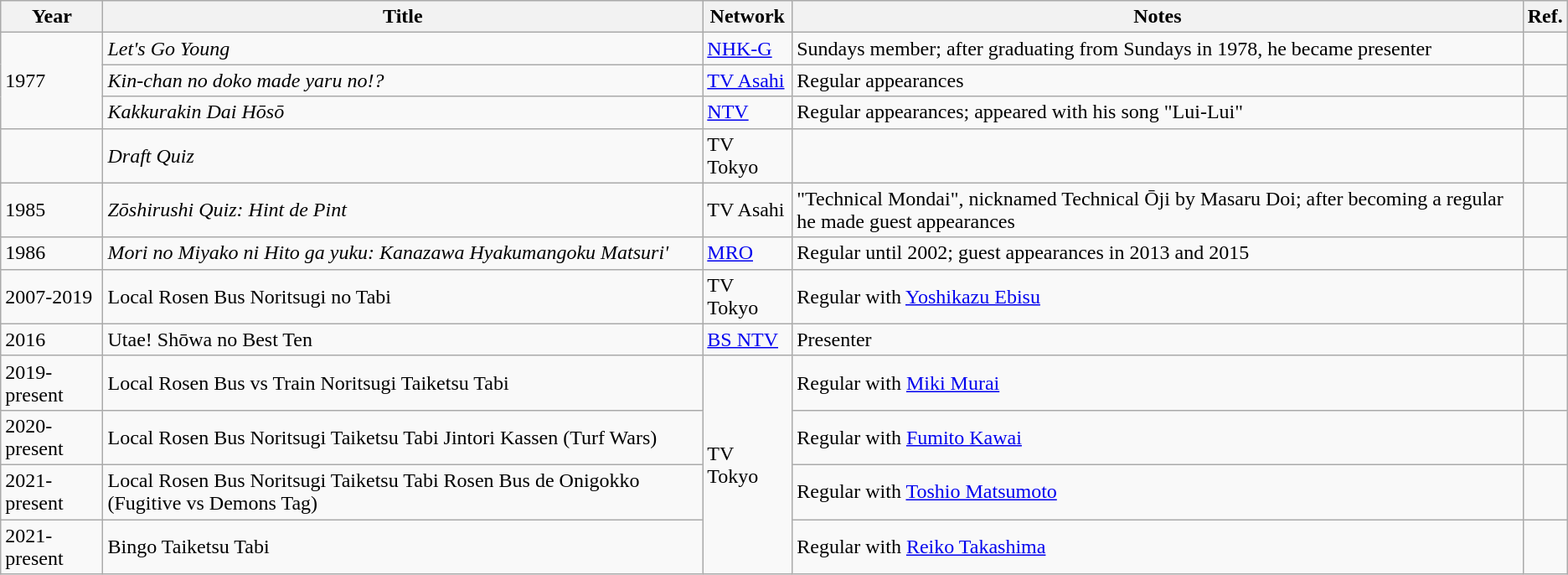<table class="wikitable">
<tr>
<th>Year</th>
<th>Title</th>
<th>Network</th>
<th>Notes</th>
<th>Ref.</th>
</tr>
<tr>
<td rowspan="3">1977</td>
<td><em>Let's Go Young</em></td>
<td><a href='#'>NHK-G</a></td>
<td>Sundays member; after graduating from Sundays in 1978, he became presenter</td>
<td></td>
</tr>
<tr>
<td><em>Kin-chan no doko made yaru no!?</em></td>
<td><a href='#'>TV Asahi</a></td>
<td>Regular appearances</td>
<td></td>
</tr>
<tr>
<td><em>Kakkurakin Dai Hōsō</em></td>
<td><a href='#'>NTV</a></td>
<td>Regular appearances; appeared with his song "Lui-Lui"</td>
<td></td>
</tr>
<tr>
<td></td>
<td><em>Draft Quiz</em></td>
<td>TV Tokyo</td>
<td></td>
<td></td>
</tr>
<tr>
<td>1985</td>
<td><em>Zōshirushi Quiz: Hint de Pint</em></td>
<td>TV Asahi</td>
<td>"Technical Mondai", nicknamed Technical Ōji by Masaru Doi; after becoming a regular he made guest appearances</td>
<td></td>
</tr>
<tr>
<td>1986</td>
<td><em>Mori no Miyako ni Hito ga yuku: Kanazawa Hyakumangoku Matsuri'</td>
<td><a href='#'>MRO</a></td>
<td>Regular until 2002; guest appearances in 2013 and 2015</td>
<td></td>
</tr>
<tr>
<td>2007-2019</td>
<td></em>Local Rosen Bus Noritsugi no Tabi<em></td>
<td>TV Tokyo</td>
<td>Regular with <a href='#'>Yoshikazu Ebisu</a></td>
<td></td>
</tr>
<tr>
<td>2016</td>
<td></em>Utae! Shōwa no Best Ten<em></td>
<td><a href='#'>BS NTV</a></td>
<td>Presenter</td>
<td></td>
</tr>
<tr>
<td>2019-present</td>
<td></em>Local Rosen Bus vs Train Noritsugi Taiketsu Tabi<em></td>
<td rowspan=4>TV Tokyo</td>
<td>Regular with <a href='#'>Miki Murai</a></td>
<td></td>
</tr>
<tr>
<td>2020-present</td>
<td></em>Local Rosen Bus Noritsugi Taiketsu Tabi Jintori Kassen (Turf Wars)<em></td>
<td>Regular with <a href='#'>Fumito Kawai</a></td>
<td></td>
</tr>
<tr>
<td>2021-present</td>
<td></em>Local Rosen Bus Noritsugi Taiketsu Tabi Rosen Bus de Onigokko (Fugitive vs Demons Tag)<em></td>
<td>Regular with <a href='#'>Toshio Matsumoto</a></td>
<td></td>
</tr>
<tr>
<td>2021-present</td>
<td></em>Bingo Taiketsu Tabi<em></td>
<td>Regular with <a href='#'>Reiko Takashima</a></td>
<td></td>
</tr>
</table>
